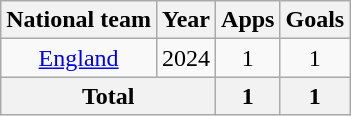<table class="wikitable" style="text-align: center;">
<tr>
<th>National team</th>
<th>Year</th>
<th>Apps</th>
<th>Goals</th>
</tr>
<tr>
<td><a href='#'>England</a></td>
<td>2024</td>
<td>1</td>
<td>1</td>
</tr>
<tr>
<th colspan="2">Total</th>
<th>1</th>
<th>1</th>
</tr>
</table>
